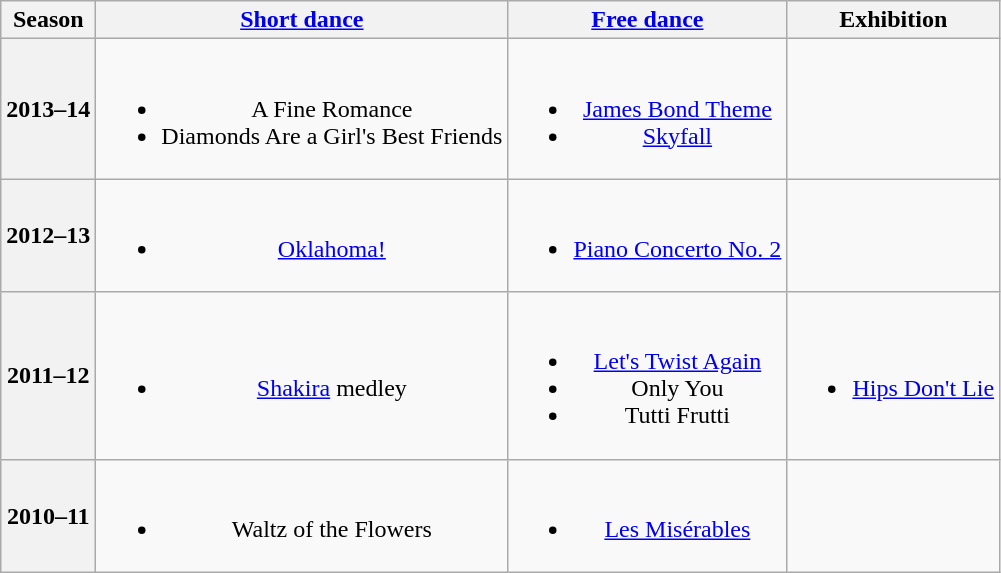<table class="wikitable" style="text-align:center">
<tr>
<th>Season</th>
<th><a href='#'>Short dance</a></th>
<th><a href='#'>Free dance</a></th>
<th>Exhibition</th>
</tr>
<tr>
<th>2013–14 <br> </th>
<td><br><ul><li> A Fine Romance <br></li><li> Diamonds Are a Girl's Best Friends <br></li></ul></td>
<td><br><ul><li><a href='#'>James Bond Theme</a></li><li><a href='#'>Skyfall</a> <br></li></ul></td>
<td></td>
</tr>
<tr>
<th>2012–13 <br> </th>
<td><br><ul><li><a href='#'>Oklahoma!</a> <br></li></ul></td>
<td><br><ul><li><a href='#'>Piano Concerto No. 2</a> <br></li></ul></td>
<td></td>
</tr>
<tr>
<th>2011–12 <br> </th>
<td><br><ul><li><a href='#'>Shakira</a> medley</li></ul></td>
<td><br><ul><li><a href='#'>Let's Twist Again</a> <br></li><li>Only You <br></li><li>Tutti Frutti <br></li></ul></td>
<td><br><ul><li><a href='#'>Hips Don't Lie</a> <br></li></ul></td>
</tr>
<tr>
<th>2010–11 <br> </th>
<td><br><ul><li>Waltz of the Flowers <br></li></ul></td>
<td><br><ul><li><a href='#'>Les Misérables</a> <br></li></ul></td>
<td></td>
</tr>
</table>
